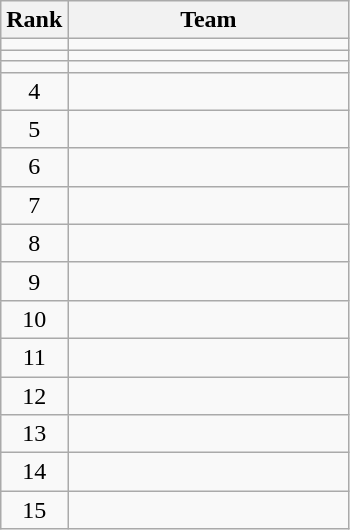<table class=wikitable style="text-align:center;">
<tr>
<th>Rank</th>
<th width=180>Team</th>
</tr>
<tr>
<td></td>
<td align=left></td>
</tr>
<tr>
<td></td>
<td align=left></td>
</tr>
<tr>
<td></td>
<td align=left></td>
</tr>
<tr>
<td>4</td>
<td align=left></td>
</tr>
<tr>
<td>5</td>
<td align=left></td>
</tr>
<tr>
<td>6</td>
<td align=left></td>
</tr>
<tr>
<td>7</td>
<td align=left></td>
</tr>
<tr>
<td>8</td>
<td align=left></td>
</tr>
<tr>
<td>9</td>
<td align=left></td>
</tr>
<tr>
<td>10</td>
<td align=left></td>
</tr>
<tr>
<td>11</td>
<td align=left></td>
</tr>
<tr>
<td>12</td>
<td align=left></td>
</tr>
<tr>
<td>13</td>
<td align=left></td>
</tr>
<tr>
<td>14</td>
<td align=left></td>
</tr>
<tr>
<td>15</td>
<td align=left></td>
</tr>
</table>
